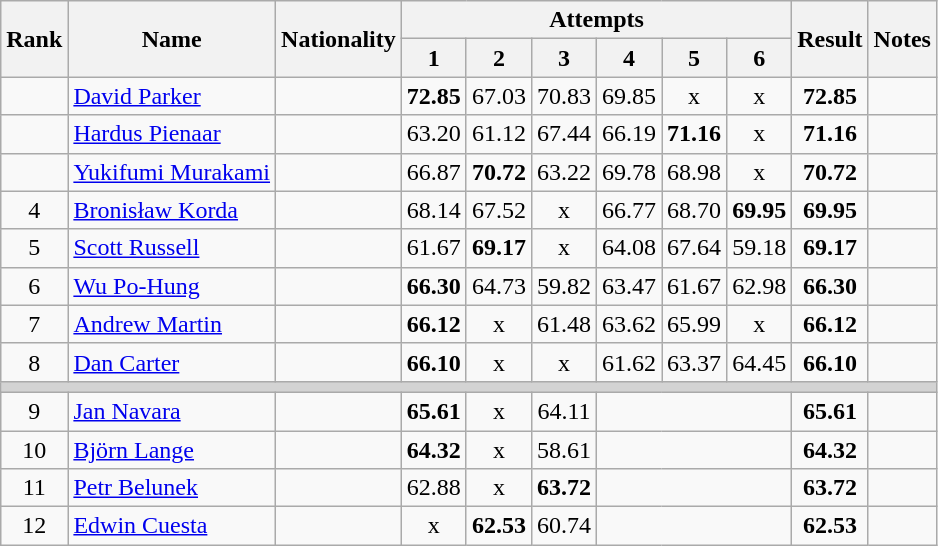<table class="wikitable sortable" style="text-align:center">
<tr>
<th rowspan=2>Rank</th>
<th rowspan=2>Name</th>
<th rowspan=2>Nationality</th>
<th colspan=6>Attempts</th>
<th rowspan=2>Result</th>
<th rowspan=2>Notes</th>
</tr>
<tr>
<th>1</th>
<th>2</th>
<th>3</th>
<th>4</th>
<th>5</th>
<th>6</th>
</tr>
<tr>
<td></td>
<td align=left><a href='#'>David Parker</a></td>
<td align=left></td>
<td><strong>72.85</strong></td>
<td>67.03</td>
<td>70.83</td>
<td>69.85</td>
<td>x</td>
<td>x</td>
<td><strong>72.85</strong></td>
<td></td>
</tr>
<tr>
<td></td>
<td align=left><a href='#'>Hardus Pienaar</a></td>
<td align=left></td>
<td>63.20</td>
<td>61.12</td>
<td>67.44</td>
<td>66.19</td>
<td><strong>71.16</strong></td>
<td>x</td>
<td><strong>71.16</strong></td>
<td></td>
</tr>
<tr>
<td></td>
<td align=left><a href='#'>Yukifumi Murakami</a></td>
<td align=left></td>
<td>66.87</td>
<td><strong>70.72</strong></td>
<td>63.22</td>
<td>69.78</td>
<td>68.98</td>
<td>x</td>
<td><strong>70.72</strong></td>
<td></td>
</tr>
<tr>
<td>4</td>
<td align=left><a href='#'>Bronisław Korda</a></td>
<td align=left></td>
<td>68.14</td>
<td>67.52</td>
<td>x</td>
<td>66.77</td>
<td>68.70</td>
<td><strong>69.95</strong></td>
<td><strong>69.95</strong></td>
<td></td>
</tr>
<tr>
<td>5</td>
<td align=left><a href='#'>Scott Russell</a></td>
<td align=left></td>
<td>61.67</td>
<td><strong>69.17</strong></td>
<td>x</td>
<td>64.08</td>
<td>67.64</td>
<td>59.18</td>
<td><strong>69.17</strong></td>
<td></td>
</tr>
<tr>
<td>6</td>
<td align=left><a href='#'>Wu Po-Hung</a></td>
<td align=left></td>
<td><strong>66.30</strong></td>
<td>64.73</td>
<td>59.82</td>
<td>63.47</td>
<td>61.67</td>
<td>62.98</td>
<td><strong>66.30</strong></td>
<td></td>
</tr>
<tr>
<td>7</td>
<td align=left><a href='#'>Andrew Martin</a></td>
<td align=left></td>
<td><strong>66.12</strong></td>
<td>x</td>
<td>61.48</td>
<td>63.62</td>
<td>65.99</td>
<td>x</td>
<td><strong>66.12</strong></td>
<td></td>
</tr>
<tr>
<td>8</td>
<td align=left><a href='#'>Dan Carter</a></td>
<td align=left></td>
<td><strong>66.10</strong></td>
<td>x</td>
<td>x</td>
<td>61.62</td>
<td>63.37</td>
<td>64.45</td>
<td><strong>66.10</strong></td>
<td></td>
</tr>
<tr>
<td colspan=11 bgcolor=lightgray></td>
</tr>
<tr>
<td>9</td>
<td align=left><a href='#'>Jan Navara</a></td>
<td align=left></td>
<td><strong>65.61</strong></td>
<td>x</td>
<td>64.11</td>
<td colspan=3></td>
<td><strong>65.61</strong></td>
<td></td>
</tr>
<tr>
<td>10</td>
<td align=left><a href='#'>Björn Lange</a></td>
<td align=left></td>
<td><strong>64.32</strong></td>
<td>x</td>
<td>58.61</td>
<td colspan=3></td>
<td><strong>64.32</strong></td>
<td></td>
</tr>
<tr>
<td>11</td>
<td align=left><a href='#'>Petr Belunek</a></td>
<td align=left></td>
<td>62.88</td>
<td>x</td>
<td><strong>63.72</strong></td>
<td colspan=3></td>
<td><strong>63.72</strong></td>
<td></td>
</tr>
<tr>
<td>12</td>
<td align=left><a href='#'>Edwin Cuesta</a></td>
<td align=left></td>
<td>x</td>
<td><strong>62.53</strong></td>
<td>60.74</td>
<td colspan=3></td>
<td><strong>62.53</strong></td>
<td></td>
</tr>
</table>
